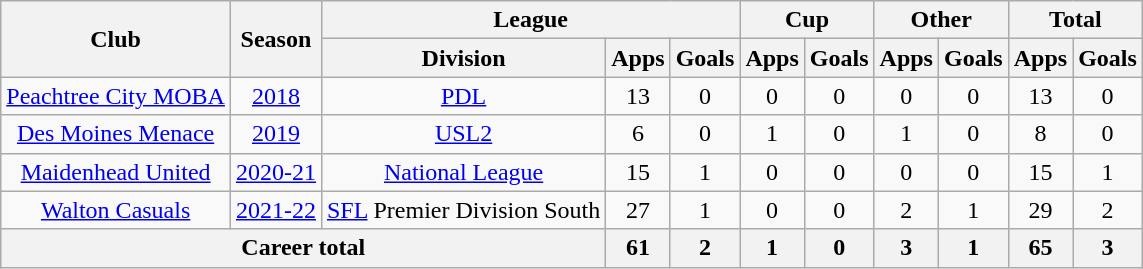<table class="wikitable" style="text-align: center">
<tr>
<th rowspan="2">Club</th>
<th rowspan="2">Season</th>
<th colspan="3">League</th>
<th colspan="2">Cup</th>
<th colspan="2">Other</th>
<th colspan="2">Total</th>
</tr>
<tr>
<th>Division</th>
<th>Apps</th>
<th>Goals</th>
<th>Apps</th>
<th>Goals</th>
<th>Apps</th>
<th>Goals</th>
<th>Apps</th>
<th>Goals</th>
</tr>
<tr>
<td><a href='#'>Peachtree City MOBA</a></td>
<td><a href='#'>2018</a></td>
<td><a href='#'>PDL</a></td>
<td>13</td>
<td>0</td>
<td>0</td>
<td>0</td>
<td>0</td>
<td>0</td>
<td>13</td>
<td>0</td>
</tr>
<tr>
<td><a href='#'>Des Moines Menace</a></td>
<td><a href='#'>2019</a></td>
<td><a href='#'>USL2</a></td>
<td>6</td>
<td>0</td>
<td>1</td>
<td>0</td>
<td>1</td>
<td>0</td>
<td>8</td>
<td>0</td>
</tr>
<tr>
<td><a href='#'>Maidenhead United</a></td>
<td><a href='#'>2020-21</a></td>
<td><a href='#'>National League</a></td>
<td>15</td>
<td>1</td>
<td>0</td>
<td>0</td>
<td>0</td>
<td>0</td>
<td>15</td>
<td>1</td>
</tr>
<tr>
<td><a href='#'>Walton Casuals</a></td>
<td><a href='#'>2021-22</a></td>
<td><a href='#'>SFL</a> Premier Division South</td>
<td>27</td>
<td>1</td>
<td>0</td>
<td>0</td>
<td>2</td>
<td>1</td>
<td>29</td>
<td>2</td>
</tr>
<tr>
<th colspan="3"><strong>Career total</strong></th>
<th>61</th>
<th>2</th>
<th>1</th>
<th>0</th>
<th>3</th>
<th>1</th>
<th>65</th>
<th>3</th>
</tr>
</table>
